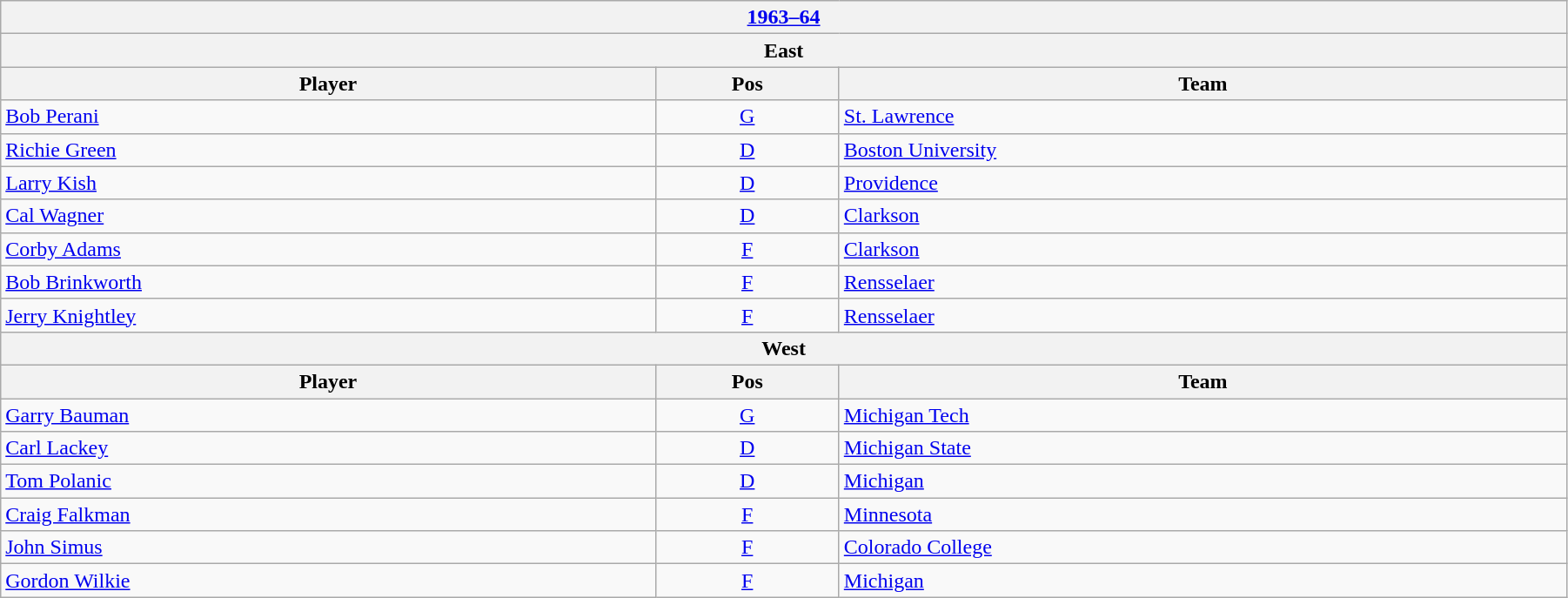<table class="wikitable" width=95%>
<tr>
<th colspan=3><a href='#'>1963–64</a></th>
</tr>
<tr>
<th colspan=3><strong>East</strong></th>
</tr>
<tr>
<th>Player</th>
<th>Pos</th>
<th>Team</th>
</tr>
<tr>
<td><a href='#'>Bob Perani</a></td>
<td style="text-align:center;"><a href='#'>G</a></td>
<td><a href='#'>St. Lawrence</a></td>
</tr>
<tr>
<td><a href='#'>Richie Green</a></td>
<td style="text-align:center;"><a href='#'>D</a></td>
<td><a href='#'>Boston University</a></td>
</tr>
<tr>
<td><a href='#'>Larry Kish</a></td>
<td style="text-align:center;"><a href='#'>D</a></td>
<td><a href='#'>Providence</a></td>
</tr>
<tr>
<td><a href='#'>Cal Wagner</a></td>
<td style="text-align:center;"><a href='#'>D</a></td>
<td><a href='#'>Clarkson</a></td>
</tr>
<tr>
<td><a href='#'>Corby Adams</a></td>
<td style="text-align:center;"><a href='#'>F</a></td>
<td><a href='#'>Clarkson</a></td>
</tr>
<tr>
<td><a href='#'>Bob Brinkworth</a></td>
<td style="text-align:center;"><a href='#'>F</a></td>
<td><a href='#'>Rensselaer</a></td>
</tr>
<tr>
<td><a href='#'>Jerry Knightley</a></td>
<td style="text-align:center;"><a href='#'>F</a></td>
<td><a href='#'>Rensselaer</a></td>
</tr>
<tr>
<th colspan=3><strong>West</strong></th>
</tr>
<tr>
<th>Player</th>
<th>Pos</th>
<th>Team</th>
</tr>
<tr>
<td><a href='#'>Garry Bauman</a></td>
<td style="text-align:center;"><a href='#'>G</a></td>
<td><a href='#'>Michigan Tech</a></td>
</tr>
<tr>
<td><a href='#'>Carl Lackey</a></td>
<td style="text-align:center;"><a href='#'>D</a></td>
<td><a href='#'>Michigan State</a></td>
</tr>
<tr>
<td><a href='#'>Tom Polanic</a></td>
<td style="text-align:center;"><a href='#'>D</a></td>
<td><a href='#'>Michigan</a></td>
</tr>
<tr>
<td><a href='#'>Craig Falkman</a></td>
<td style="text-align:center;"><a href='#'>F</a></td>
<td><a href='#'>Minnesota</a></td>
</tr>
<tr>
<td><a href='#'>John Simus</a></td>
<td style="text-align:center;"><a href='#'>F</a></td>
<td><a href='#'>Colorado College</a></td>
</tr>
<tr>
<td><a href='#'>Gordon Wilkie</a></td>
<td style="text-align:center;"><a href='#'>F</a></td>
<td><a href='#'>Michigan</a></td>
</tr>
</table>
